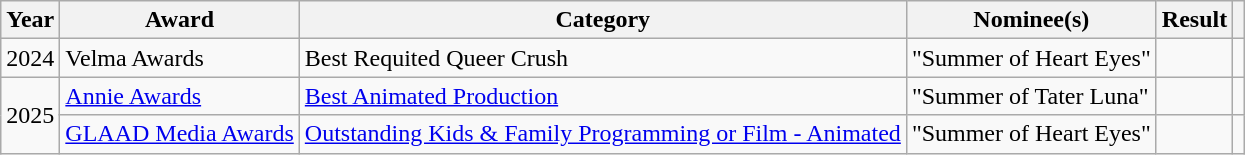<table class="wikitable sortable">
<tr>
<th>Year</th>
<th>Award</th>
<th>Category</th>
<th>Nominee(s)</th>
<th>Result</th>
<th></th>
</tr>
<tr>
<td rowspan="1">2024</td>
<td>Velma Awards</td>
<td>Best Requited Queer Crush</td>
<td>"Summer of Heart Eyes"</td>
<td></td>
<td style="text-align:center;"></td>
</tr>
<tr>
<td rowspan="2">2025</td>
<td><a href='#'>Annie Awards</a></td>
<td><a href='#'>Best Animated Production</a></td>
<td>"Summer of Tater Luna"</td>
<td></td>
<td style="text-align:center;"></td>
</tr>
<tr>
<td><a href='#'>GLAAD Media Awards</a></td>
<td><a href='#'>Outstanding Kids & Family Programming or Film - Animated</a></td>
<td>"Summer of Heart Eyes"</td>
<td></td>
<td style="text-align:center;"></td>
</tr>
</table>
